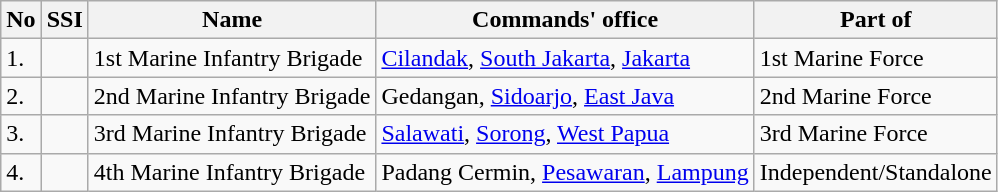<table class="wikitable">
<tr>
<th>No</th>
<th>SSI</th>
<th>Name</th>
<th>Commands' office</th>
<th>Part of</th>
</tr>
<tr>
<td>1.</td>
<td></td>
<td>1st Marine Infantry Brigade</td>
<td><a href='#'>Cilandak</a>, <a href='#'>South Jakarta</a>, <a href='#'>Jakarta</a></td>
<td>1st Marine Force</td>
</tr>
<tr>
<td>2.</td>
<td></td>
<td>2nd Marine Infantry Brigade</td>
<td>Gedangan, <a href='#'>Sidoarjo</a>, <a href='#'>East Java</a></td>
<td>2nd Marine Force</td>
</tr>
<tr>
<td>3.</td>
<td></td>
<td>3rd Marine Infantry Brigade</td>
<td><a href='#'>Salawati</a>, <a href='#'>Sorong</a>, <a href='#'>West Papua</a></td>
<td>3rd Marine Force</td>
</tr>
<tr>
<td>4.</td>
<td></td>
<td>4th Marine Infantry Brigade</td>
<td>Padang Cermin, <a href='#'>Pesawaran</a>, <a href='#'>Lampung</a></td>
<td>Independent/Standalone</td>
</tr>
</table>
